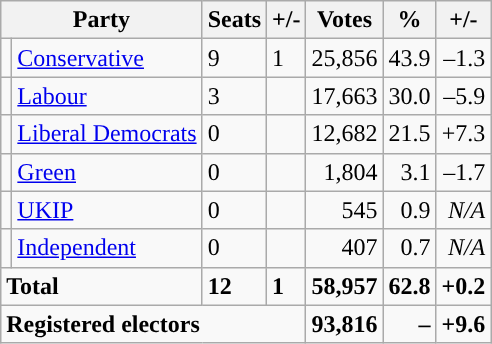<table class="wikitable sortable">
<tr>
<th colspan="2">Party</th>
<th>Seats</th>
<th>+/-</th>
<th>Votes</th>
<th>%</th>
<th>+/-</th>
</tr>
<tr>
<td style="background-color: "></td>
<td><a href='#'>Conservative</a></td>
<td>9</td>
<td> 1</td>
<td style="text-align:right;">25,856</td>
<td style="text-align:right;">43.9</td>
<td style="text-align:right;">–1.3</td>
</tr>
<tr>
<td style="background-color: "></td>
<td><a href='#'>Labour</a></td>
<td>3</td>
<td></td>
<td style="text-align:right;">17,663</td>
<td style="text-align:right;">30.0</td>
<td style="text-align:right;">–5.9</td>
</tr>
<tr>
<td style="background-color: "></td>
<td><a href='#'>Liberal Democrats</a></td>
<td>0</td>
<td></td>
<td style="text-align:right;">12,682</td>
<td style="text-align:right;">21.5</td>
<td style="text-align:right;">+7.3</td>
</tr>
<tr>
<td style="background-color: "></td>
<td><a href='#'>Green</a></td>
<td>0</td>
<td></td>
<td style="text-align:right;">1,804</td>
<td style="text-align:right;">3.1</td>
<td style="text-align:right;">–1.7</td>
</tr>
<tr>
<td style="background-color: "></td>
<td><a href='#'>UKIP</a></td>
<td>0</td>
<td></td>
<td style="text-align:right;">545</td>
<td style="text-align:right;">0.9</td>
<td style="text-align:right;"><em>N/A</em></td>
</tr>
<tr>
<td style="background-color: "></td>
<td><a href='#'>Independent</a></td>
<td>0</td>
<td></td>
<td style="text-align:right;">407</td>
<td style="text-align:right;">0.7</td>
<td style="text-align:right;"><em>N/A</em></td>
</tr>
<tr>
<td colspan="2"><strong>Total</strong></td>
<td><strong>12</strong></td>
<td> <strong>1</strong></td>
<td style="text-align:right;"><strong>58,957</strong></td>
<td style="text-align:right;"><strong>62.8</strong></td>
<td style="text-align:right;"><strong>+0.2</strong></td>
</tr>
<tr>
<td colspan="4"><strong>Registered electors</strong></td>
<td style="text-align:right;"><strong>93,816</strong></td>
<td style="text-align:right;"><strong>–</strong></td>
<td style="text-align:right;"><strong>+9.6</strong></td>
</tr>
</table>
